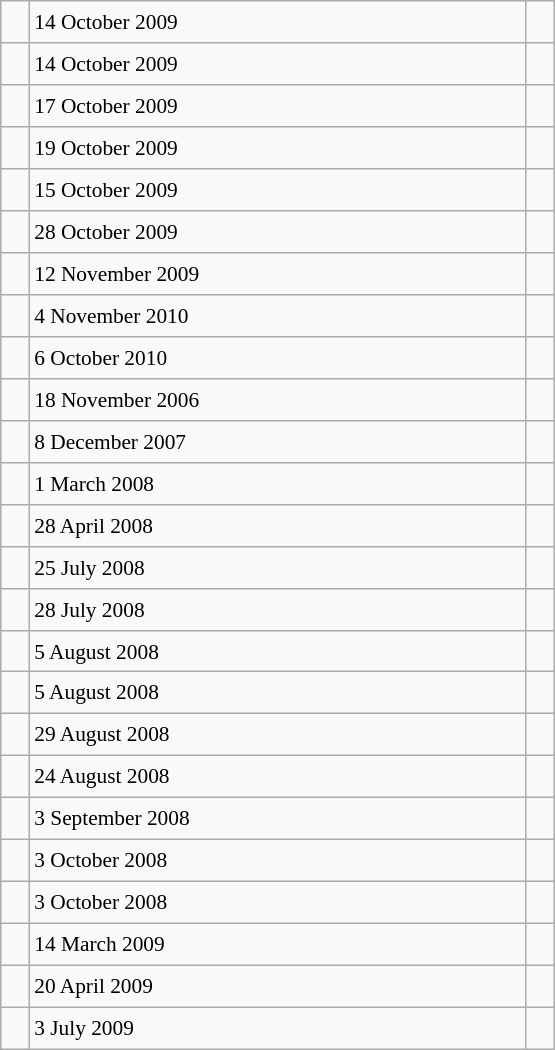<table class="wikitable" style="font-size: 89%; float: left; width: 26em; margin-right: 1em; height: 700px">
<tr>
<td></td>
<td>14 October 2009</td>
<td></td>
</tr>
<tr>
<td></td>
<td>14 October 2009</td>
<td></td>
</tr>
<tr>
<td></td>
<td>17 October 2009</td>
<td></td>
</tr>
<tr>
<td></td>
<td>19 October 2009</td>
<td></td>
</tr>
<tr>
<td></td>
<td>15 October 2009</td>
<td></td>
</tr>
<tr>
<td></td>
<td>28 October 2009</td>
<td></td>
</tr>
<tr>
<td></td>
<td>12 November 2009</td>
<td></td>
</tr>
<tr>
<td></td>
<td>4 November 2010</td>
<td></td>
</tr>
<tr>
<td></td>
<td>6 October 2010</td>
<td></td>
</tr>
<tr>
<td></td>
<td>18 November 2006</td>
<td></td>
</tr>
<tr>
<td></td>
<td>8 December 2007</td>
<td></td>
</tr>
<tr>
<td></td>
<td>1 March 2008</td>
<td></td>
</tr>
<tr>
<td></td>
<td>28 April 2008</td>
<td></td>
</tr>
<tr>
<td></td>
<td>25 July 2008</td>
<td></td>
</tr>
<tr>
<td></td>
<td>28 July 2008</td>
<td></td>
</tr>
<tr>
<td></td>
<td>5 August 2008</td>
<td></td>
</tr>
<tr>
<td></td>
<td>5 August 2008</td>
<td></td>
</tr>
<tr>
<td></td>
<td>29 August 2008</td>
<td></td>
</tr>
<tr>
<td></td>
<td>24 August 2008</td>
<td></td>
</tr>
<tr>
<td></td>
<td>3 September 2008</td>
<td></td>
</tr>
<tr>
<td></td>
<td>3 October 2008</td>
<td></td>
</tr>
<tr>
<td></td>
<td>3 October 2008</td>
<td></td>
</tr>
<tr>
<td></td>
<td>14 March 2009</td>
<td></td>
</tr>
<tr>
<td></td>
<td>20 April 2009</td>
<td></td>
</tr>
<tr>
<td></td>
<td>3 July 2009</td>
<td></td>
</tr>
</table>
